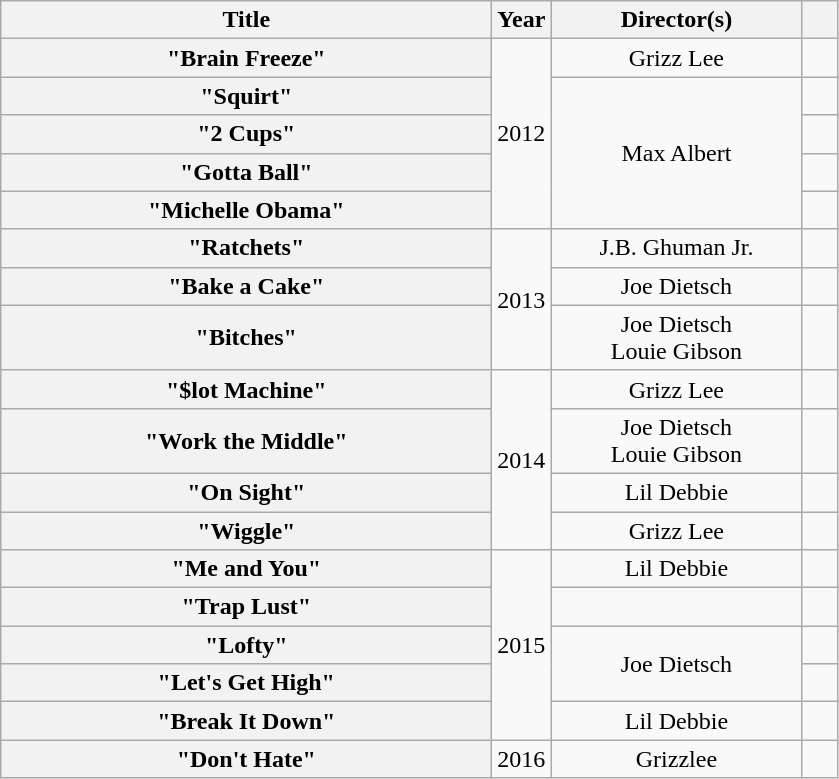<table class="wikitable plainrowheaders" style="text-align:center;">
<tr>
<th scope="col" style="width:20em;">Title</th>
<th scope="col" style="width:1em;">Year</th>
<th scope="col" style="width:10em;">Director(s)</th>
<th scope="col" style="width:1em;"></th>
</tr>
<tr>
<th scope="row">"Brain Freeze"<br></th>
<td rowspan="5">2012</td>
<td>Grizz Lee</td>
<td></td>
</tr>
<tr>
<th scope="row">"Squirt"<br></th>
<td rowspan="4">Max Albert</td>
<td></td>
</tr>
<tr>
<th scope="row">"2 Cups"<br></th>
<td></td>
</tr>
<tr>
<th scope="row">"Gotta Ball"<br></th>
<td></td>
</tr>
<tr>
<th scope="row">"Michelle Obama"<br></th>
<td></td>
</tr>
<tr>
<th scope="row">"Ratchets"</th>
<td rowspan="3">2013</td>
<td>J.B. Ghuman Jr.</td>
<td></td>
</tr>
<tr>
<th scope="row">"Bake a Cake"</th>
<td>Joe Dietsch</td>
<td></td>
</tr>
<tr>
<th scope="row">"Bitches"</th>
<td>Joe Dietsch<br>Louie Gibson</td>
<td></td>
</tr>
<tr>
<th scope="row">"$lot Machine"</th>
<td rowspan="4">2014</td>
<td>Grizz Lee</td>
<td></td>
</tr>
<tr>
<th scope="row">"Work the Middle"</th>
<td>Joe Dietsch<br>Louie Gibson</td>
<td></td>
</tr>
<tr>
<th scope="row">"On Sight"<br></th>
<td>Lil Debbie</td>
<td></td>
</tr>
<tr>
<th scope="row">"Wiggle"</th>
<td>Grizz Lee</td>
<td></td>
</tr>
<tr>
<th scope="row">"Me and You"</th>
<td rowspan="5">2015</td>
<td>Lil Debbie</td>
<td></td>
</tr>
<tr>
<th scope="row">"Trap Lust"</th>
<td></td>
<td></td>
</tr>
<tr>
<th scope="row">"Lofty"</th>
<td rowspan="2">Joe Dietsch</td>
<td></td>
</tr>
<tr>
<th scope="row">"Let's Get High"</th>
<td></td>
</tr>
<tr>
<th scope="row">"Break It Down"</th>
<td>Lil Debbie</td>
<td></td>
</tr>
<tr>
<th scope="row">"Don't Hate"</th>
<td rowspan="1">2016</td>
<td>Grizzlee</td>
<td></td>
</tr>
</table>
